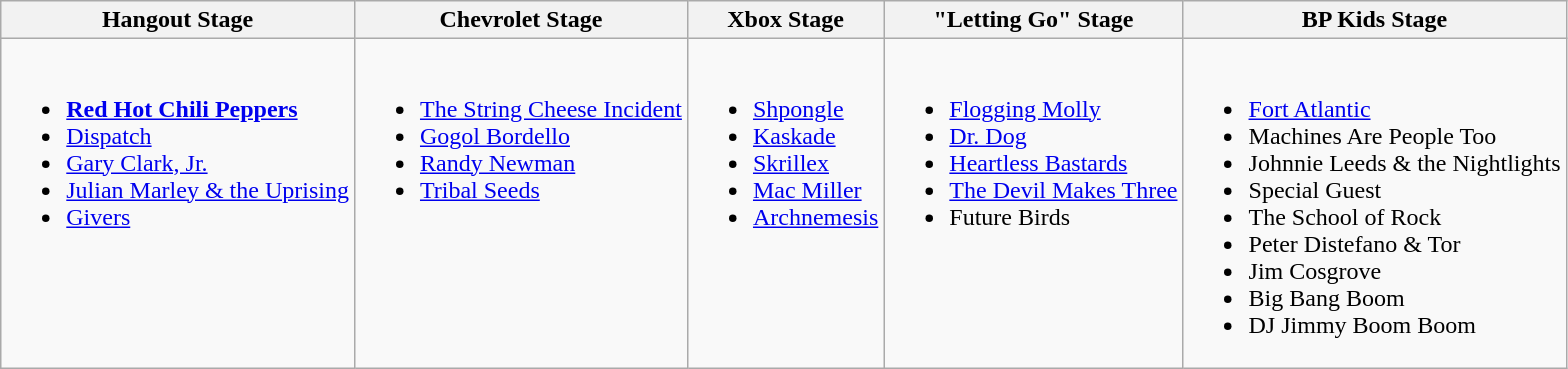<table class="wikitable">
<tr>
<th>Hangout Stage</th>
<th>Chevrolet Stage</th>
<th>Xbox Stage</th>
<th>"Letting Go" Stage</th>
<th>BP Kids Stage</th>
</tr>
<tr valign="top">
<td><br><ul><li><strong><a href='#'>Red Hot Chili Peppers</a></strong></li><li><a href='#'>Dispatch</a></li><li><a href='#'>Gary Clark, Jr.</a></li><li><a href='#'>Julian Marley & the Uprising</a></li><li><a href='#'>Givers</a></li></ul></td>
<td><br><ul><li><a href='#'>The String Cheese Incident</a></li><li><a href='#'>Gogol Bordello</a></li><li><a href='#'>Randy Newman</a></li><li><a href='#'>Tribal Seeds</a></li></ul></td>
<td><br><ul><li><a href='#'>Shpongle</a></li><li><a href='#'>Kaskade</a></li><li><a href='#'>Skrillex</a></li><li><a href='#'>Mac Miller</a></li><li><a href='#'>Archnemesis</a></li></ul></td>
<td><br><ul><li><a href='#'>Flogging Molly</a></li><li><a href='#'>Dr. Dog</a></li><li><a href='#'>Heartless Bastards</a></li><li><a href='#'>The Devil Makes Three</a></li><li>Future Birds</li></ul></td>
<td><br><ul><li><a href='#'>Fort Atlantic</a></li><li>Machines Are People Too</li><li>Johnnie Leeds & the Nightlights</li><li>Special Guest</li><li>The School of Rock</li><li>Peter Distefano & Tor</li><li>Jim Cosgrove</li><li>Big Bang Boom</li><li>DJ Jimmy Boom Boom</li></ul></td>
</tr>
</table>
